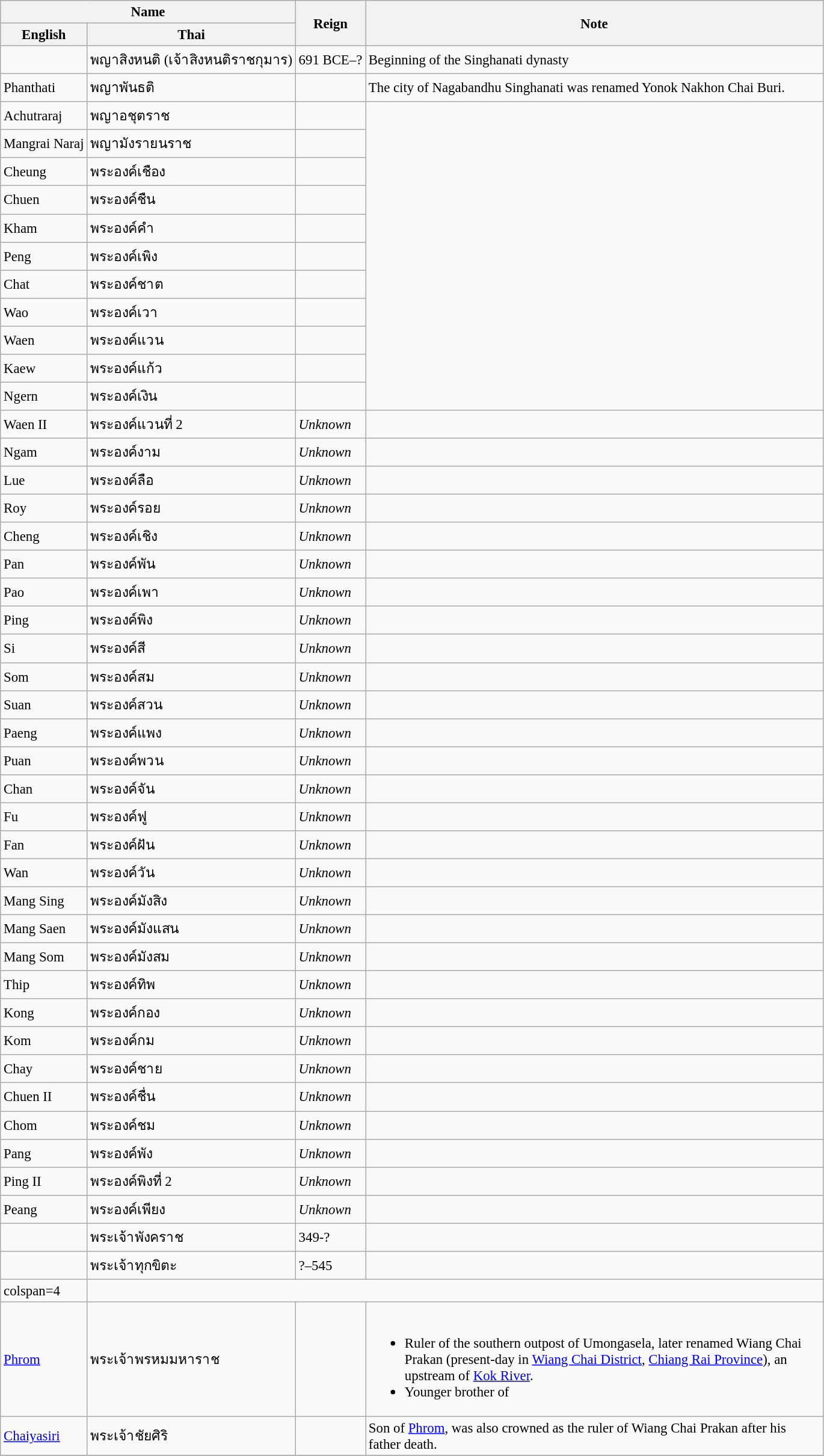<table class="wikitable" style="font-size:95%;">
<tr>
<th colspan=2>Name</th>
<th rowspan=2>Reign</th>
<th rowspan=2 width=500px>Note</th>
</tr>
<tr>
<th>English</th>
<th>Thai</th>
</tr>
<tr>
<td></td>
<td>พญาสิงหนติ (เจ้าสิงหนติราชกุมาร)</td>
<td>691 BCE–?</td>
<td>Beginning of the Singhanati dynasty</td>
</tr>
<tr>
<td>Phanthati</td>
<td>พญาพันธติ</td>
<td></td>
<td>The city of Nagabandhu Singhanati was renamed Yonok Nakhon Chai Buri.</td>
</tr>
<tr>
<td>Achutraraj</td>
<td>พญาอชุตราช</td>
<td></td>
</tr>
<tr>
<td>Mangrai Naraj</td>
<td>พญามังรายนราช</td>
<td></td>
</tr>
<tr>
<td>Cheung</td>
<td>พระองค์เชือง</td>
<td></td>
</tr>
<tr>
<td>Chuen</td>
<td>พระองค์ชืน</td>
<td></td>
</tr>
<tr>
<td>Kham</td>
<td>พระองค์คำ</td>
<td></td>
</tr>
<tr>
<td>Peng</td>
<td>พระองค์เพิง</td>
<td></td>
</tr>
<tr>
<td>Chat</td>
<td>พระองค์ชาต</td>
<td></td>
</tr>
<tr>
<td>Wao</td>
<td>พระองค์เวา</td>
<td></td>
</tr>
<tr>
<td>Waen</td>
<td>พระองค์แวน</td>
<td></td>
</tr>
<tr>
<td>Kaew</td>
<td>พระองค์แก้ว</td>
<td></td>
</tr>
<tr>
<td>Ngern</td>
<td>พระองค์เงิน</td>
<td></td>
</tr>
<tr>
<td>Waen II</td>
<td>พระองค์แวนที่ 2</td>
<td><em>Unknown</em></td>
<td></td>
</tr>
<tr>
<td>Ngam</td>
<td>พระองค์งาม</td>
<td><em>Unknown</em></td>
<td></td>
</tr>
<tr>
<td>Lue</td>
<td>พระองค์ลือ</td>
<td><em>Unknown</em></td>
<td></td>
</tr>
<tr>
<td>Roy</td>
<td>พระองค์รอย</td>
<td><em>Unknown</em></td>
<td></td>
</tr>
<tr>
<td>Cheng</td>
<td>พระองค์เชิง</td>
<td><em>Unknown</em></td>
<td></td>
</tr>
<tr>
<td>Pan</td>
<td>พระองค์พัน</td>
<td><em>Unknown</em></td>
<td></td>
</tr>
<tr>
<td>Pao</td>
<td>พระองค์เพา</td>
<td><em>Unknown</em></td>
<td></td>
</tr>
<tr>
<td>Ping</td>
<td>พระองค์พิง</td>
<td><em>Unknown</em></td>
<td></td>
</tr>
<tr>
<td>Si</td>
<td>พระองค์สี</td>
<td><em>Unknown</em></td>
<td></td>
</tr>
<tr>
<td>Som</td>
<td>พระองค์สม</td>
<td><em>Unknown</em></td>
<td></td>
</tr>
<tr>
<td>Suan</td>
<td>พระองค์สวน</td>
<td><em>Unknown</em></td>
<td></td>
</tr>
<tr>
<td>Paeng</td>
<td>พระองค์แพง</td>
<td><em>Unknown</em></td>
<td></td>
</tr>
<tr>
<td>Puan</td>
<td>พระองค์พวน</td>
<td><em>Unknown</em></td>
<td></td>
</tr>
<tr>
<td>Chan</td>
<td>พระองค์จัน</td>
<td><em>Unknown</em></td>
<td></td>
</tr>
<tr>
<td>Fu</td>
<td>พระองค์ฟู</td>
<td><em>Unknown</em></td>
<td></td>
</tr>
<tr>
<td>Fan</td>
<td>พระองค์ฝัน</td>
<td><em>Unknown</em></td>
<td></td>
</tr>
<tr>
<td>Wan</td>
<td>พระองค์วัน</td>
<td><em>Unknown</em></td>
<td></td>
</tr>
<tr>
<td>Mang Sing</td>
<td>พระองค์มังสิง</td>
<td><em>Unknown</em></td>
<td></td>
</tr>
<tr>
<td>Mang Saen</td>
<td>พระองค์มังแสน</td>
<td><em>Unknown</em></td>
<td></td>
</tr>
<tr>
<td>Mang Som</td>
<td>พระองค์มังสม</td>
<td><em>Unknown</em></td>
<td></td>
</tr>
<tr>
<td>Thip</td>
<td>พระองค์ทิพ</td>
<td><em>Unknown</em></td>
<td></td>
</tr>
<tr>
<td>Kong</td>
<td>พระองค์กอง</td>
<td><em>Unknown</em></td>
<td></td>
</tr>
<tr>
<td>Kom</td>
<td>พระองค์กม</td>
<td><em>Unknown</em></td>
<td></td>
</tr>
<tr>
<td>Chay</td>
<td>พระองค์ชาย</td>
<td><em>Unknown</em></td>
<td></td>
</tr>
<tr>
<td>Chuen II</td>
<td>พระองค์ชื่น</td>
<td><em>Unknown</em></td>
<td></td>
</tr>
<tr>
<td>Chom</td>
<td>พระองค์ชม</td>
<td><em>Unknown</em></td>
<td></td>
</tr>
<tr>
<td>Pang</td>
<td>พระองค์พัง</td>
<td><em>Unknown</em></td>
<td></td>
</tr>
<tr>
<td>Ping II</td>
<td>พระองค์พิงที่ 2</td>
<td><em>Unknown</em></td>
<td></td>
</tr>
<tr>
<td>Peang</td>
<td>พระองค์เพียง</td>
<td><em>Unknown</em></td>
<td></td>
</tr>
<tr>
<td></td>
<td>พระเจ้าพังคราช</td>
<td>349-?</td>
<td></td>
</tr>
<tr>
<td></td>
<td>พระเจ้าทุกขิตะ</td>
<td>?–545</td>
<td></td>
</tr>
<tr>
<td>colspan=4 </td>
</tr>
<tr>
<td><a href='#'>Phrom</a></td>
<td>พระเจ้าพรหมมหาราช</td>
<td></td>
<td><br><ul><li>Ruler of the southern outpost of Umongasela, later renamed Wiang Chai Prakan (present-day in <a href='#'>Wiang Chai District</a>, <a href='#'>Chiang Rai Province</a>), an upstream of <a href='#'>Kok River</a>.</li><li>Younger brother of </li></ul></td>
</tr>
<tr>
<td><a href='#'>Chaiyasiri</a></td>
<td>พระเจ้าชัยศิริ</td>
<td></td>
<td>Son of <a href='#'>Phrom</a>, was also crowned as the ruler of Wiang Chai Prakan after his father death.</td>
</tr>
<tr>
</tr>
</table>
